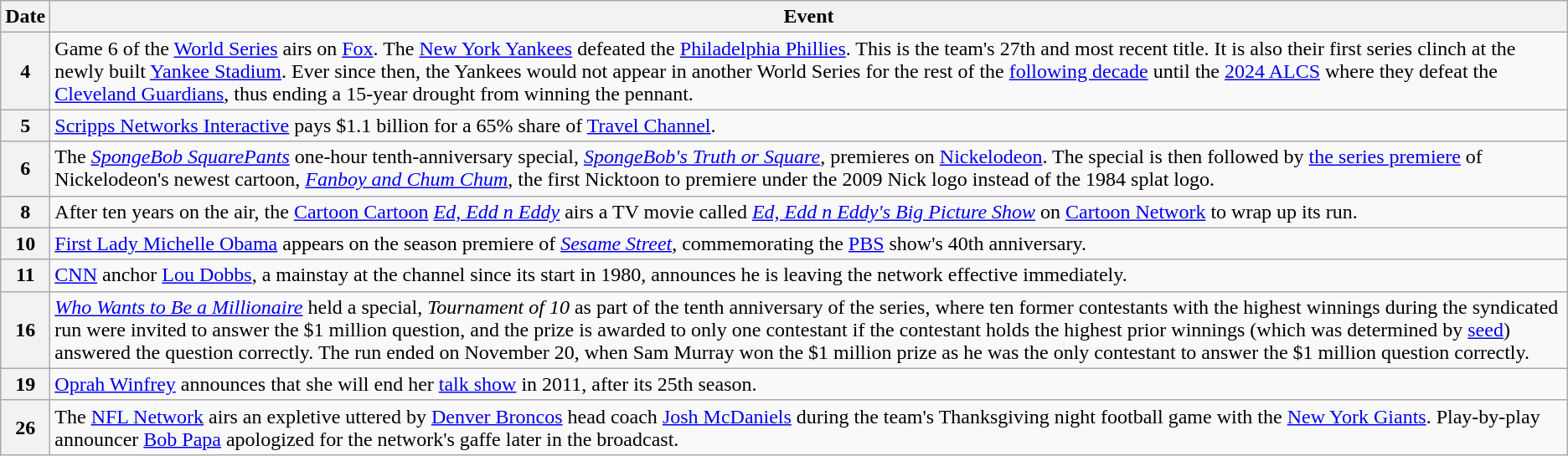<table class="wikitable">
<tr>
<th>Date</th>
<th>Event</th>
</tr>
<tr>
<th>4</th>
<td>Game 6 of the <a href='#'>World Series</a> airs on <a href='#'>Fox</a>. The <a href='#'>New York Yankees</a> defeated the <a href='#'>Philadelphia Phillies</a>. This is the team's 27th and most recent title. It is also their first series clinch at the newly built <a href='#'>Yankee Stadium</a>. Ever since then, the Yankees would not appear in another World Series for the rest of the <a href='#'>following decade</a> until the <a href='#'>2024 ALCS</a> where they defeat the <a href='#'>Cleveland Guardians</a>, thus ending a 15-year drought from winning the pennant.</td>
</tr>
<tr>
<th>5</th>
<td><a href='#'>Scripps Networks Interactive</a> pays $1.1 billion for a 65% share of <a href='#'>Travel Channel</a>.</td>
</tr>
<tr>
<th>6</th>
<td>The <em><a href='#'>SpongeBob SquarePants</a></em> one-hour tenth-anniversary special, <em><a href='#'>SpongeBob's Truth or Square</a></em>, premieres on <a href='#'>Nickelodeon</a>. The special is then followed by <a href='#'>the series premiere</a> of Nickelodeon's newest cartoon, <em><a href='#'>Fanboy and Chum Chum</a></em>, the first Nicktoon to premiere under the 2009 Nick logo instead of the 1984 splat logo.</td>
</tr>
<tr>
<th>8</th>
<td>After ten years on the air, the <a href='#'>Cartoon Cartoon</a> <em><a href='#'>Ed, Edd n Eddy</a></em> airs a TV movie called <em><a href='#'>Ed, Edd n Eddy's Big Picture Show</a></em> on <a href='#'>Cartoon Network</a> to wrap up its run.</td>
</tr>
<tr>
<th>10</th>
<td><a href='#'>First Lady Michelle Obama</a> appears on the season premiere of <em><a href='#'>Sesame Street</a></em>, commemorating the <a href='#'>PBS</a> show's 40th anniversary.</td>
</tr>
<tr>
<th>11</th>
<td><a href='#'>CNN</a> anchor <a href='#'>Lou Dobbs</a>, a mainstay at the channel since its start in 1980, announces he is leaving the network effective immediately.</td>
</tr>
<tr>
<th>16</th>
<td><em><a href='#'>Who Wants to Be a Millionaire</a></em> held a special, <em>Tournament of 10</em> as part of the tenth anniversary of the series, where ten former contestants with the highest winnings during the syndicated run were invited to answer the $1 million question, and the prize is awarded to only one contestant if the contestant holds the highest prior winnings (which was determined by <a href='#'>seed</a>) answered the question correctly. The run ended on November 20, when Sam Murray won the $1 million prize as he was the only contestant to answer the $1 million question correctly.</td>
</tr>
<tr>
<th>19</th>
<td><a href='#'>Oprah Winfrey</a> announces that she will end her <a href='#'>talk show</a> in 2011, after its 25th season.</td>
</tr>
<tr>
<th>26</th>
<td>The <a href='#'>NFL Network</a> airs an expletive uttered by <a href='#'>Denver Broncos</a> head coach <a href='#'>Josh McDaniels</a> during the team's Thanksgiving night football game with the <a href='#'>New York Giants</a>. Play-by-play announcer <a href='#'>Bob Papa</a> apologized for the network's gaffe later in the broadcast.</td>
</tr>
</table>
